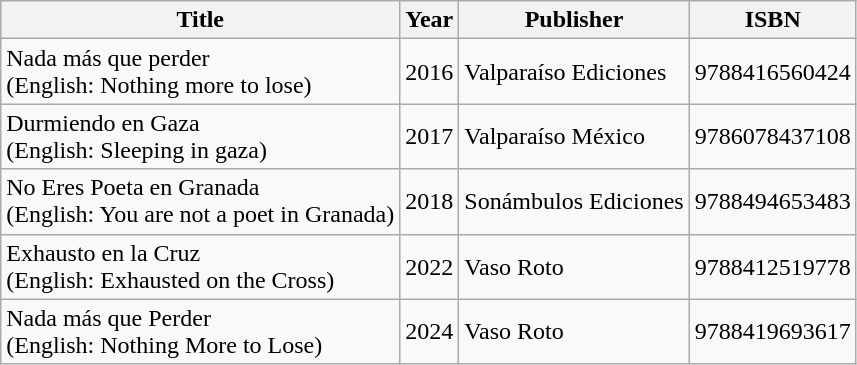<table class="wikitable sortable">
<tr>
<th>Title</th>
<th>Year</th>
<th>Publisher</th>
<th>ISBN</th>
</tr>
<tr>
<td>Nada más que perder<br>(English: Nothing more to lose)</td>
<td>2016</td>
<td>Valparaíso Ediciones</td>
<td>9788416560424</td>
</tr>
<tr>
<td>Durmiendo en Gaza<br>(English: Sleeping in gaza)</td>
<td>2017</td>
<td>Valparaíso México</td>
<td>9786078437108</td>
</tr>
<tr>
<td>No Eres Poeta en Granada<br>(English: You are not a poet 
in Granada)</td>
<td>2018</td>
<td>Sonámbulos Ediciones</td>
<td>9788494653483</td>
</tr>
<tr>
<td>Exhausto en la Cruz<br>(English: Exhausted on the Cross)</td>
<td>2022</td>
<td>Vaso Roto</td>
<td>9788412519778</td>
</tr>
<tr>
<td>Nada más que Perder<br>(English: Nothing More to Lose)</td>
<td>2024</td>
<td>Vaso Roto</td>
<td>9788419693617</td>
</tr>
</table>
